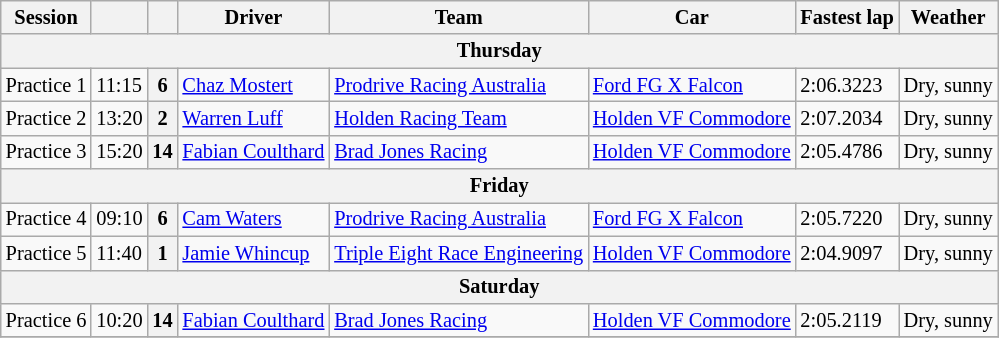<table class="wikitable" style="font-size: 85%;">
<tr>
<th>Session</th>
<th></th>
<th></th>
<th>Driver</th>
<th>Team</th>
<th>Car</th>
<th>Fastest lap</th>
<th>Weather</th>
</tr>
<tr>
<th colspan="9">Thursday</th>
</tr>
<tr>
<td>Practice 1</td>
<td>11:15</td>
<th>6</th>
<td><a href='#'>Chaz Mostert</a></td>
<td><a href='#'>Prodrive Racing Australia</a></td>
<td><a href='#'>Ford FG X Falcon</a></td>
<td>2:06.3223</td>
<td>Dry, sunny</td>
</tr>
<tr>
<td>Practice 2</td>
<td>13:20</td>
<th>2</th>
<td><a href='#'>Warren Luff</a></td>
<td><a href='#'>Holden Racing Team</a></td>
<td><a href='#'>Holden VF Commodore</a></td>
<td>2:07.2034</td>
<td>Dry, sunny</td>
</tr>
<tr>
<td>Practice 3</td>
<td>15:20</td>
<th>14</th>
<td><a href='#'>Fabian Coulthard</a></td>
<td><a href='#'>Brad Jones Racing</a></td>
<td><a href='#'>Holden VF Commodore</a></td>
<td>2:05.4786</td>
<td>Dry, sunny</td>
</tr>
<tr>
<th colspan="9">Friday</th>
</tr>
<tr>
<td>Practice 4</td>
<td>09:10</td>
<th>6</th>
<td><a href='#'>Cam Waters</a></td>
<td><a href='#'>Prodrive Racing Australia</a></td>
<td><a href='#'>Ford FG X Falcon</a></td>
<td>2:05.7220</td>
<td>Dry, sunny</td>
</tr>
<tr>
<td>Practice 5</td>
<td>11:40</td>
<th>1</th>
<td><a href='#'>Jamie Whincup</a></td>
<td><a href='#'>Triple Eight Race Engineering</a></td>
<td><a href='#'>Holden VF Commodore</a></td>
<td>2:04.9097</td>
<td>Dry, sunny</td>
</tr>
<tr>
<th colspan="9">Saturday</th>
</tr>
<tr>
<td>Practice 6</td>
<td>10:20</td>
<th>14</th>
<td><a href='#'>Fabian Coulthard</a></td>
<td><a href='#'>Brad Jones Racing</a></td>
<td><a href='#'>Holden VF Commodore</a></td>
<td>2:05.2119</td>
<td>Dry, sunny</td>
</tr>
<tr>
</tr>
</table>
